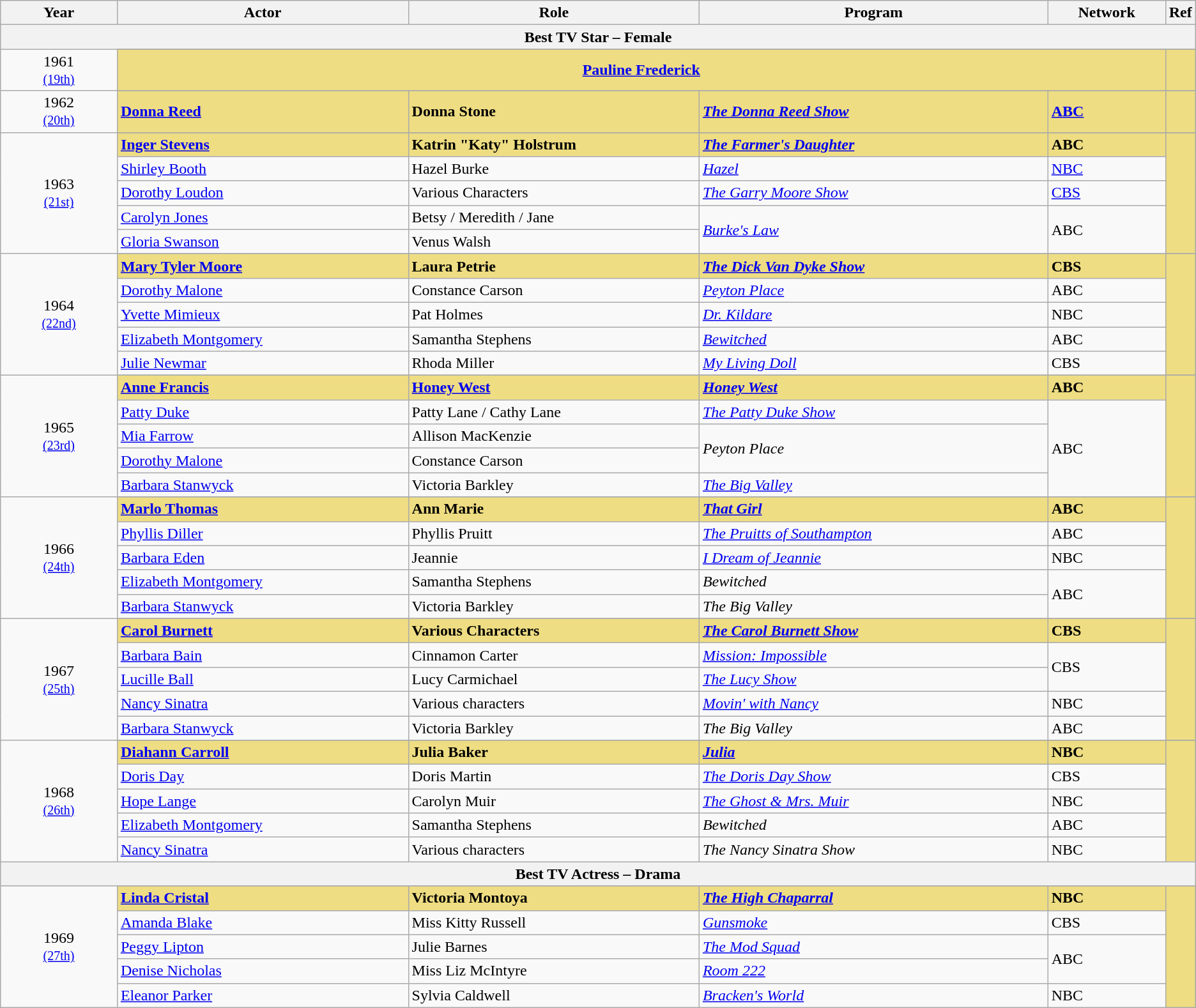<table class="wikitable">
<tr>
<th style="width:10%;">Year</th>
<th style="width:25%;">Actor</th>
<th style="width:25%;">Role</th>
<th style="width:30%;">Program</th>
<th style="width:10%;">Network</th>
<th style="width:5%;">Ref</th>
</tr>
<tr>
<th colspan="6" style="text-align:center;">Best TV Star – Female</th>
</tr>
<tr>
<td rowspan="2" style="text-align:center;">1961 <br><small><a href='#'>(19th)</a></small></td>
</tr>
<tr style="background:#EEDD82;">
<td colspan="4" style="text-align:center;"><strong><a href='#'>Pauline Frederick</a> </strong></td>
<td></td>
</tr>
<tr>
<td rowspan="2" style="text-align:center;">1962 <br><small><a href='#'>(20th)</a></small></td>
</tr>
<tr style="background:#EEDD82;">
<td><strong><a href='#'>Donna Reed</a> </strong></td>
<td><strong>Donna Stone</strong></td>
<td><strong><em><a href='#'>The Donna Reed Show</a></em></strong></td>
<td><strong><a href='#'>ABC</a></strong></td>
<td></td>
</tr>
<tr>
<td rowspan="6" style="text-align:center;">1963 <br><small><a href='#'>(21st)</a></small></td>
</tr>
<tr style="background:#EEDD82;">
<td><strong><a href='#'>Inger Stevens</a> </strong></td>
<td><strong>Katrin "Katy" Holstrum</strong></td>
<td><strong><em><a href='#'>The Farmer's Daughter</a></em></strong></td>
<td><strong>ABC</strong></td>
<td rowspan="5"></td>
</tr>
<tr>
<td><a href='#'>Shirley Booth</a></td>
<td>Hazel Burke</td>
<td><em><a href='#'>Hazel</a></em></td>
<td><a href='#'>NBC</a></td>
</tr>
<tr>
<td><a href='#'>Dorothy Loudon</a></td>
<td>Various Characters</td>
<td><em><a href='#'>The Garry Moore Show</a></em></td>
<td><a href='#'>CBS</a></td>
</tr>
<tr>
<td><a href='#'>Carolyn Jones</a></td>
<td>Betsy / Meredith / Jane</td>
<td rowspan="2"><em><a href='#'>Burke's Law</a></em></td>
<td rowspan="2">ABC</td>
</tr>
<tr>
<td><a href='#'>Gloria Swanson</a></td>
<td>Venus Walsh</td>
</tr>
<tr>
<td rowspan="6" style="text-align:center;">1964 <br><small><a href='#'>(22nd)</a></small></td>
</tr>
<tr style="background:#EEDD82;">
<td><strong><a href='#'>Mary Tyler Moore</a> </strong></td>
<td><strong>Laura Petrie</strong></td>
<td><strong><em><a href='#'>The Dick Van Dyke Show</a></em></strong></td>
<td><strong>CBS</strong></td>
<td rowspan="5"></td>
</tr>
<tr>
<td><a href='#'>Dorothy Malone</a></td>
<td>Constance Carson</td>
<td><em><a href='#'>Peyton Place</a></em></td>
<td>ABC</td>
</tr>
<tr>
<td><a href='#'>Yvette Mimieux</a></td>
<td>Pat Holmes</td>
<td><em><a href='#'>Dr. Kildare</a></em></td>
<td>NBC</td>
</tr>
<tr>
<td><a href='#'>Elizabeth Montgomery</a></td>
<td>Samantha Stephens</td>
<td><em><a href='#'>Bewitched</a></em></td>
<td>ABC</td>
</tr>
<tr>
<td><a href='#'>Julie Newmar</a></td>
<td>Rhoda Miller</td>
<td><em><a href='#'>My Living Doll</a></em></td>
<td>CBS</td>
</tr>
<tr>
<td rowspan="6" style="text-align:center;">1965 <br><small><a href='#'>(23rd)</a></small></td>
</tr>
<tr style="background:#EEDD82;">
<td><strong><a href='#'>Anne Francis</a> </strong></td>
<td><strong><a href='#'>Honey West</a></strong></td>
<td><strong><em><a href='#'>Honey West</a></em></strong></td>
<td><strong>ABC</strong></td>
<td rowspan="5"></td>
</tr>
<tr>
<td><a href='#'>Patty Duke</a></td>
<td>Patty Lane / Cathy Lane</td>
<td><em><a href='#'>The Patty Duke Show</a></em></td>
<td rowspan="4">ABC</td>
</tr>
<tr>
<td><a href='#'>Mia Farrow</a></td>
<td>Allison MacKenzie</td>
<td rowspan="2"><em>Peyton Place</em></td>
</tr>
<tr>
<td><a href='#'>Dorothy Malone</a></td>
<td>Constance Carson</td>
</tr>
<tr>
<td><a href='#'>Barbara Stanwyck</a></td>
<td>Victoria Barkley</td>
<td><em><a href='#'>The Big Valley</a></em></td>
</tr>
<tr>
<td rowspan="6" style="text-align:center;">1966 <br><small><a href='#'>(24th)</a></small></td>
</tr>
<tr style="background:#EEDD82;">
<td><strong><a href='#'>Marlo Thomas</a> </strong></td>
<td><strong>Ann Marie</strong></td>
<td><strong><em><a href='#'>That Girl</a></em></strong></td>
<td><strong>ABC</strong></td>
<td rowspan="5"></td>
</tr>
<tr>
<td><a href='#'>Phyllis Diller</a></td>
<td>Phyllis Pruitt</td>
<td><em><a href='#'>The Pruitts of Southampton</a></em></td>
<td>ABC</td>
</tr>
<tr>
<td><a href='#'>Barbara Eden</a></td>
<td>Jeannie</td>
<td><em><a href='#'>I Dream of Jeannie</a></em></td>
<td>NBC</td>
</tr>
<tr>
<td><a href='#'>Elizabeth Montgomery</a></td>
<td>Samantha Stephens</td>
<td><em>Bewitched</em></td>
<td rowspan="2">ABC</td>
</tr>
<tr>
<td><a href='#'>Barbara Stanwyck</a></td>
<td>Victoria Barkley</td>
<td><em>The Big Valley</em></td>
</tr>
<tr>
<td rowspan="6" style="text-align:center;">1967 <br><small><a href='#'>(25th)</a></small></td>
</tr>
<tr style="background:#EEDD82;">
<td><strong><a href='#'>Carol Burnett</a> </strong></td>
<td><strong>Various Characters</strong></td>
<td><strong><em><a href='#'>The Carol Burnett Show</a></em></strong></td>
<td><strong>CBS</strong></td>
<td rowspan="5"></td>
</tr>
<tr>
<td><a href='#'>Barbara Bain</a></td>
<td>Cinnamon Carter</td>
<td><em><a href='#'>Mission: Impossible</a></em></td>
<td rowspan="2">CBS</td>
</tr>
<tr>
<td><a href='#'>Lucille Ball</a></td>
<td>Lucy Carmichael</td>
<td><em><a href='#'>The Lucy Show</a></em></td>
</tr>
<tr>
<td><a href='#'>Nancy Sinatra</a></td>
<td>Various characters</td>
<td><em><a href='#'>Movin' with Nancy</a></em></td>
<td>NBC</td>
</tr>
<tr>
<td><a href='#'>Barbara Stanwyck</a></td>
<td>Victoria Barkley</td>
<td><em>The Big Valley</em></td>
<td>ABC</td>
</tr>
<tr>
<td rowspan="6" style="text-align:center;">1968 <br><small><a href='#'>(26th)</a></small></td>
</tr>
<tr style="background:#EEDD82;">
<td><strong><a href='#'>Diahann Carroll</a> </strong></td>
<td><strong>Julia Baker</strong></td>
<td><strong><em><a href='#'>Julia</a></em></strong></td>
<td><strong>NBC</strong></td>
<td rowspan="5"></td>
</tr>
<tr>
<td><a href='#'>Doris Day</a></td>
<td>Doris Martin</td>
<td><em><a href='#'>The Doris Day Show</a></em></td>
<td>CBS</td>
</tr>
<tr>
<td><a href='#'>Hope Lange</a></td>
<td>Carolyn Muir</td>
<td><em><a href='#'>The Ghost & Mrs. Muir</a></em></td>
<td>NBC</td>
</tr>
<tr>
<td><a href='#'>Elizabeth Montgomery</a></td>
<td>Samantha Stephens</td>
<td><em>Bewitched</em></td>
<td>ABC</td>
</tr>
<tr>
<td><a href='#'>Nancy Sinatra</a></td>
<td>Various characters</td>
<td><em>The Nancy Sinatra Show</em></td>
<td>NBC</td>
</tr>
<tr>
<th colspan="6" style="text-align:center;"><strong>Best TV Actress – Drama</strong></th>
</tr>
<tr>
<td rowspan="6" style="text-align:center;">1969 <br><small><a href='#'>(27th)</a></small></td>
</tr>
<tr style="background:#EEDD82;">
<td><strong><a href='#'>Linda Cristal</a> </strong></td>
<td><strong>Victoria Montoya</strong></td>
<td><strong><em><a href='#'>The High Chaparral</a></em></strong></td>
<td><strong>NBC</strong></td>
<td rowspan="5"></td>
</tr>
<tr>
<td><a href='#'>Amanda Blake</a></td>
<td>Miss Kitty Russell</td>
<td><em><a href='#'>Gunsmoke</a></em></td>
<td>CBS</td>
</tr>
<tr>
<td><a href='#'>Peggy Lipton</a></td>
<td>Julie Barnes</td>
<td><em><a href='#'>The Mod Squad</a></em></td>
<td rowspan="2">ABC</td>
</tr>
<tr>
<td><a href='#'>Denise Nicholas</a></td>
<td>Miss Liz McIntyre</td>
<td><em><a href='#'>Room 222</a></em></td>
</tr>
<tr>
<td><a href='#'>Eleanor Parker</a></td>
<td>Sylvia Caldwell</td>
<td><em><a href='#'>Bracken's World</a></em></td>
<td>NBC</td>
</tr>
</table>
